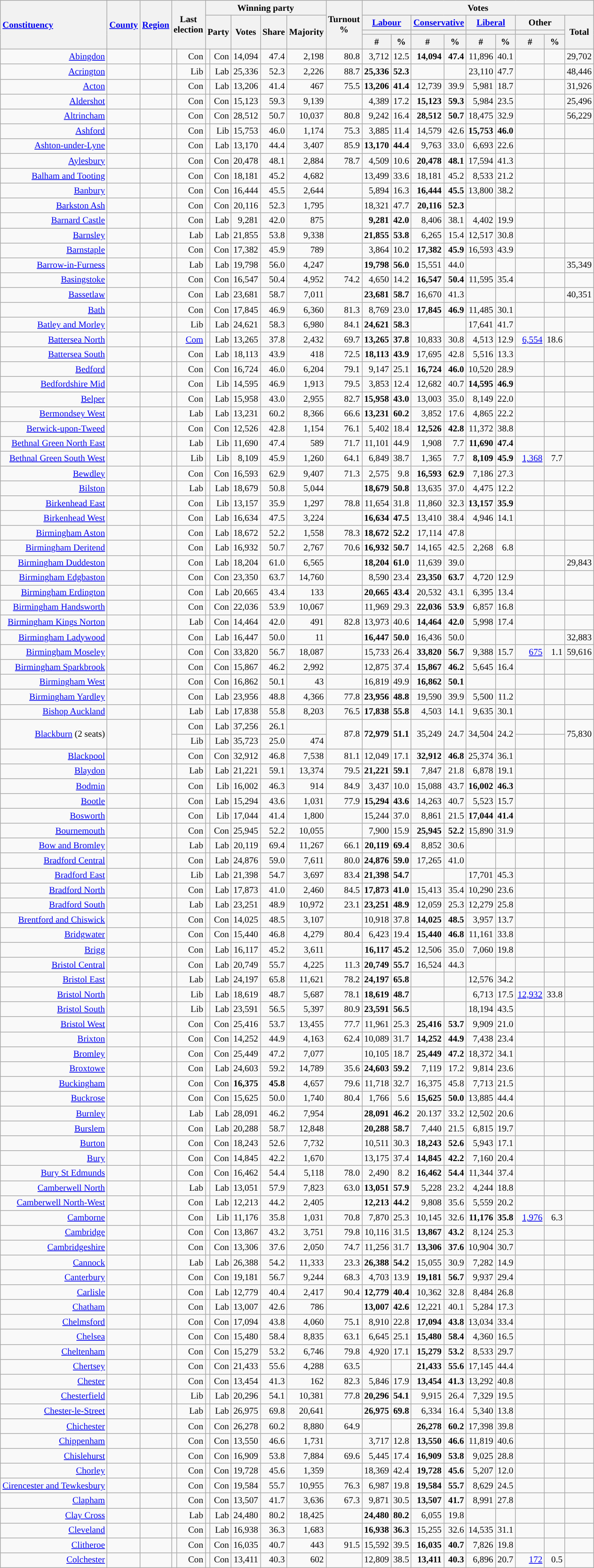<table class="wikitable sortable" style="text-align:right; font-size:80%">
<tr>
<th rowspan="4" scope="col" style="text-align:left;"><a href='#'>Constituency</a></th>
<th rowspan="4" scope="col"><a href='#'>County</a></th>
<th rowspan="4" scope="col"><a href='#'>Region</a></th>
<th colspan="2" rowspan="4" scope="col">Last<br>election</th>
<th scope="col" colspan="5">Winning party</th>
<th rowspan="4" scope="col">Turnout<br>% </th>
<th colspan="9" scope="col">Votes</th>
</tr>
<tr>
<th colspan="2" rowspan="3" scope="col">Party</th>
<th rowspan="3" scope="col">Votes</th>
<th rowspan="3" scope="col">Share</th>
<th rowspan="3" scope="col">Majority</th>
<th colspan="2" scope="col"><a href='#'>Labour</a></th>
<th colspan="2" scope="col"><a href='#'>Conservative</a></th>
<th colspan="2" scope="col"><a href='#'>Liberal</a></th>
<th colspan="2" scope="col">Other</th>
<th rowspan="3" scope="col">Total</th>
</tr>
<tr>
<th colspan="2" scope="col" style="background:"></th>
<th colspan="2" scope="col" style="background:"></th>
<th colspan="2" scope="col" style="background:"></th>
<th colspan="2"></th>
</tr>
<tr>
<th>#</th>
<th>%</th>
<th>#</th>
<th>%</th>
<th>#</th>
<th>%</th>
<th>#</th>
<th>%</th>
</tr>
<tr>
<td><a href='#'>Abingdon</a></td>
<td></td>
<td></td>
<td></td>
<td>Con</td>
<td></td>
<td>Con</td>
<td>14,094</td>
<td>47.4</td>
<td>2,198</td>
<td>80.8</td>
<td>3,712</td>
<td>12.5</td>
<td><strong>14,094</strong></td>
<td><strong>47.4</strong></td>
<td>11,896</td>
<td>40.1</td>
<td></td>
<td></td>
<td>29,702</td>
</tr>
<tr>
<td><a href='#'>Acrington</a></td>
<td></td>
<td></td>
<td></td>
<td>Lib</td>
<td></td>
<td>Lab</td>
<td>25,336</td>
<td>52.3</td>
<td>2,226</td>
<td>88.7</td>
<td><strong>25,336</strong></td>
<td><strong>52.3</strong></td>
<td></td>
<td></td>
<td>23,110</td>
<td>47.7</td>
<td></td>
<td></td>
<td>48,446</td>
</tr>
<tr>
<td><a href='#'>Acton</a></td>
<td></td>
<td></td>
<td></td>
<td>Con</td>
<td></td>
<td>Lab</td>
<td>13,206</td>
<td>41.4</td>
<td>467</td>
<td>75.5</td>
<td><strong>13,206</strong></td>
<td><strong>41.4</strong></td>
<td>12,739</td>
<td>39.9</td>
<td>5,981</td>
<td>18.7</td>
<td></td>
<td></td>
<td>31,926</td>
</tr>
<tr>
<td><a href='#'>Aldershot</a></td>
<td></td>
<td></td>
<td></td>
<td>Con</td>
<td></td>
<td>Con</td>
<td>15,123</td>
<td>59.3</td>
<td>9,139</td>
<td></td>
<td>4,389</td>
<td>17.2</td>
<td><strong>15,123</strong></td>
<td><strong>59.3</strong></td>
<td>5,984</td>
<td>23.5</td>
<td></td>
<td></td>
<td>25,496</td>
</tr>
<tr>
<td><a href='#'>Altrincham</a></td>
<td></td>
<td></td>
<td></td>
<td>Con</td>
<td></td>
<td>Con</td>
<td>28,512</td>
<td>50.7</td>
<td>10,037</td>
<td>80.8</td>
<td>9,242</td>
<td>16.4</td>
<td><strong>28,512</strong></td>
<td><strong>50.7</strong></td>
<td>18,475</td>
<td>32.9</td>
<td></td>
<td></td>
<td>56,229</td>
</tr>
<tr>
<td><a href='#'>Ashford</a></td>
<td></td>
<td></td>
<td></td>
<td>Con</td>
<td></td>
<td>Lib</td>
<td>15,753</td>
<td>46.0</td>
<td>1,174</td>
<td>75.3</td>
<td>3,885</td>
<td>11.4</td>
<td>14,579</td>
<td>42.6</td>
<td><strong>15,753</strong></td>
<td><strong>46.0</strong></td>
<td></td>
<td></td>
<td></td>
</tr>
<tr>
<td><a href='#'>Ashton-under-Lyne</a></td>
<td></td>
<td></td>
<td></td>
<td>Con</td>
<td></td>
<td>Lab</td>
<td>13,170</td>
<td>44.4</td>
<td>3,407</td>
<td>85.9</td>
<td><strong>13,170</strong></td>
<td><strong>44.4</strong></td>
<td>9,763</td>
<td>33.0</td>
<td>6,693</td>
<td>22.6</td>
<td></td>
<td></td>
<td></td>
</tr>
<tr>
<td><a href='#'>Aylesbury</a></td>
<td></td>
<td></td>
<td></td>
<td>Con</td>
<td></td>
<td>Con</td>
<td>20,478</td>
<td>48.1</td>
<td>2,884</td>
<td>78.7</td>
<td>4,509</td>
<td>10.6</td>
<td><strong>20,478</strong></td>
<td><strong>48.1</strong></td>
<td>17,594</td>
<td>41.3</td>
<td></td>
<td></td>
<td></td>
</tr>
<tr>
<td><a href='#'>Balham and Tooting</a></td>
<td></td>
<td></td>
<td></td>
<td>Con</td>
<td></td>
<td>Con</td>
<td>18,181</td>
<td>45.2</td>
<td>4,682</td>
<td></td>
<td>13,499</td>
<td>33.6</td>
<td>18,181</td>
<td>45.2</td>
<td>8,533</td>
<td>21.2</td>
<td></td>
<td></td>
<td></td>
</tr>
<tr>
<td><a href='#'>Banbury</a></td>
<td></td>
<td></td>
<td></td>
<td>Con</td>
<td></td>
<td>Con</td>
<td>16,444</td>
<td>45.5</td>
<td>2,644</td>
<td></td>
<td>5,894</td>
<td>16.3</td>
<td><strong>16,444</strong></td>
<td><strong>45.5</strong></td>
<td>13,800</td>
<td>38.2</td>
<td></td>
<td></td>
<td></td>
</tr>
<tr>
<td><a href='#'>Barkston Ash</a></td>
<td></td>
<td></td>
<td></td>
<td>Con</td>
<td></td>
<td>Con</td>
<td>20,116</td>
<td>52.3</td>
<td>1,795</td>
<td></td>
<td>18,321</td>
<td>47.7</td>
<td><strong>20,116</strong></td>
<td><strong>52.3</strong></td>
<td></td>
<td></td>
<td></td>
<td></td>
<td></td>
</tr>
<tr>
<td><a href='#'>Barnard Castle</a></td>
<td></td>
<td></td>
<td></td>
<td>Con</td>
<td></td>
<td>Lab</td>
<td>9,281</td>
<td>42.0</td>
<td>875</td>
<td></td>
<td><strong>9,281</strong></td>
<td><strong>42.0</strong></td>
<td>8,406</td>
<td>38.1</td>
<td>4,402</td>
<td>19.9</td>
<td></td>
<td></td>
<td></td>
</tr>
<tr>
<td><a href='#'>Barnsley</a></td>
<td></td>
<td></td>
<td></td>
<td>Lab</td>
<td></td>
<td>Lab</td>
<td>21,855</td>
<td>53.8</td>
<td>9,338</td>
<td></td>
<td><strong>21,855</strong></td>
<td><strong>53.8</strong></td>
<td>6,265</td>
<td>15.4</td>
<td>12,517</td>
<td>30.8</td>
<td></td>
<td></td>
<td></td>
</tr>
<tr>
<td><a href='#'>Barnstaple</a></td>
<td></td>
<td></td>
<td></td>
<td>Con</td>
<td></td>
<td>Con</td>
<td>17,382</td>
<td>45.9</td>
<td>789</td>
<td></td>
<td>3,864</td>
<td>10.2</td>
<td><strong>17,382</strong></td>
<td><strong>45.9</strong></td>
<td>16,593</td>
<td>43.9</td>
<td></td>
<td></td>
<td></td>
</tr>
<tr>
<td><a href='#'>Barrow-in-Furness</a></td>
<td></td>
<td></td>
<td></td>
<td>Lab</td>
<td></td>
<td>Lab</td>
<td>19,798</td>
<td>56.0</td>
<td>4,247</td>
<td></td>
<td><strong>19,798</strong></td>
<td><strong>56.0</strong></td>
<td>15,551</td>
<td>44.0</td>
<td></td>
<td></td>
<td></td>
<td></td>
<td>35,349</td>
</tr>
<tr>
<td><a href='#'>Basingstoke</a></td>
<td></td>
<td></td>
<td></td>
<td>Con</td>
<td></td>
<td>Con</td>
<td>16,547</td>
<td>50.4</td>
<td>4,952</td>
<td>74.2</td>
<td>4,650</td>
<td>14.2</td>
<td><strong>16,547</strong></td>
<td><strong>50.4</strong></td>
<td>11,595</td>
<td>35.4</td>
<td></td>
<td></td>
<td></td>
</tr>
<tr>
<td><a href='#'>Bassetlaw</a></td>
<td></td>
<td></td>
<td></td>
<td>Con</td>
<td></td>
<td>Lab</td>
<td>23,681</td>
<td>58.7</td>
<td>7,011</td>
<td></td>
<td><strong>23,681</strong></td>
<td><strong>58.7</strong></td>
<td>16,670</td>
<td>41.3</td>
<td></td>
<td></td>
<td></td>
<td></td>
<td>40,351</td>
</tr>
<tr>
<td><a href='#'>Bath</a></td>
<td></td>
<td></td>
<td></td>
<td>Con</td>
<td></td>
<td>Con</td>
<td>17,845</td>
<td>46.9</td>
<td>6,360</td>
<td>81.3</td>
<td>8,769</td>
<td>23.0</td>
<td><strong>17,845</strong></td>
<td><strong>46.9</strong></td>
<td>11,485</td>
<td>30.1</td>
<td></td>
<td></td>
<td></td>
</tr>
<tr>
<td><a href='#'>Batley and Morley</a></td>
<td></td>
<td></td>
<td></td>
<td>Lib</td>
<td></td>
<td>Lab</td>
<td>24,621</td>
<td>58.3</td>
<td>6,980</td>
<td>84.1</td>
<td><strong>24,621</strong></td>
<td><strong>58.3</strong></td>
<td></td>
<td></td>
<td>17,641</td>
<td>41.7</td>
<td></td>
<td></td>
<td></td>
</tr>
<tr>
<td><a href='#'>Battersea North</a></td>
<td></td>
<td></td>
<td></td>
<td><a href='#'>Com</a></td>
<td></td>
<td>Lab</td>
<td>13,265</td>
<td>37.8</td>
<td>2,432</td>
<td>69.7</td>
<td><strong>13,265</strong></td>
<td><strong>37.8</strong></td>
<td>10,833</td>
<td>30.8</td>
<td>4,513</td>
<td>12.9</td>
<td><a href='#'>6,554</a></td>
<td>18.6</td>
<td></td>
</tr>
<tr>
<td><a href='#'>Battersea South</a></td>
<td></td>
<td></td>
<td></td>
<td>Con</td>
<td></td>
<td>Lab</td>
<td>18,113</td>
<td>43.9</td>
<td>418</td>
<td>72.5</td>
<td><strong>18,113</strong></td>
<td><strong>43.9</strong></td>
<td>17,695</td>
<td>42.8</td>
<td>5,516</td>
<td>13.3</td>
<td></td>
<td></td>
<td></td>
</tr>
<tr>
<td><a href='#'>Bedford</a></td>
<td></td>
<td></td>
<td></td>
<td>Con</td>
<td></td>
<td>Con</td>
<td>16,724</td>
<td>46.0</td>
<td>6,204</td>
<td>79.1</td>
<td>9,147</td>
<td>25.1</td>
<td><strong>16,724</strong></td>
<td><strong>46.0</strong></td>
<td>10,520</td>
<td>28.9</td>
<td></td>
<td></td>
<td></td>
</tr>
<tr>
<td><a href='#'>Bedfordshire Mid</a></td>
<td></td>
<td></td>
<td></td>
<td>Con</td>
<td></td>
<td>Lib</td>
<td>14,595</td>
<td>46.9</td>
<td>1,913</td>
<td>79.5</td>
<td>3,853</td>
<td>12.4</td>
<td>12,682</td>
<td>40.7</td>
<td><strong>14,595</strong></td>
<td><strong>46.9</strong></td>
<td></td>
<td></td>
<td></td>
</tr>
<tr>
<td><a href='#'>Belper</a></td>
<td></td>
<td></td>
<td></td>
<td>Con</td>
<td></td>
<td>Lab</td>
<td>15,958</td>
<td>43.0</td>
<td>2,955</td>
<td>82.7</td>
<td><strong>15,958</strong></td>
<td><strong>43.0</strong></td>
<td>13,003</td>
<td>35.0</td>
<td>8,149</td>
<td>22.0</td>
<td></td>
<td></td>
<td></td>
</tr>
<tr>
<td><a href='#'>Bermondsey West</a></td>
<td></td>
<td></td>
<td></td>
<td>Lab</td>
<td></td>
<td>Lab</td>
<td>13,231</td>
<td>60.2</td>
<td>8,366</td>
<td>66.6</td>
<td><strong>13,231</strong></td>
<td><strong>60.2</strong></td>
<td>3,852</td>
<td>17.6</td>
<td>4,865</td>
<td>22.2</td>
<td></td>
<td></td>
<td></td>
</tr>
<tr>
<td><a href='#'>Berwick-upon-Tweed</a></td>
<td></td>
<td></td>
<td></td>
<td>Con</td>
<td></td>
<td>Con</td>
<td>12,526</td>
<td>42.8</td>
<td>1,154</td>
<td>76.1</td>
<td>5,402</td>
<td>18.4</td>
<td><strong>12,526</strong></td>
<td><strong>42.8</strong></td>
<td>11,372</td>
<td>38.8</td>
<td></td>
<td></td>
<td></td>
</tr>
<tr>
<td><a href='#'>Bethnal Green North East</a></td>
<td></td>
<td></td>
<td></td>
<td>Lab</td>
<td></td>
<td>Lib</td>
<td>11,690</td>
<td>47.4</td>
<td>589</td>
<td>71.7</td>
<td>11,101</td>
<td>44.9</td>
<td>1,908</td>
<td>7.7</td>
<td><strong>11,690</strong></td>
<td><strong>47.4</strong></td>
<td></td>
<td></td>
<td></td>
</tr>
<tr>
<td><a href='#'>Bethnal Green South West</a></td>
<td></td>
<td></td>
<td></td>
<td>Lib</td>
<td></td>
<td>Lib</td>
<td>8,109</td>
<td>45.9</td>
<td>1,260</td>
<td>64.1</td>
<td>6,849</td>
<td>38.7</td>
<td>1,365</td>
<td>7.7</td>
<td><strong>8,109</strong></td>
<td><strong>45.9</strong></td>
<td><a href='#'>1,368</a></td>
<td>7.7</td>
<td></td>
</tr>
<tr>
<td><a href='#'>Bewdley</a></td>
<td></td>
<td></td>
<td></td>
<td>Con</td>
<td></td>
<td>Con</td>
<td>16,593</td>
<td>62.9</td>
<td>9,407</td>
<td>71.3</td>
<td>2,575</td>
<td>9.8</td>
<td><strong>16,593</strong></td>
<td><strong>62.9</strong></td>
<td>7,186</td>
<td>27.3</td>
<td></td>
<td></td>
<td></td>
</tr>
<tr>
<td><a href='#'>Bilston</a></td>
<td></td>
<td></td>
<td></td>
<td>Lab</td>
<td></td>
<td>Lab</td>
<td>18,679</td>
<td>50.8</td>
<td>5,044</td>
<td></td>
<td><strong>18,679</strong></td>
<td><strong>50.8</strong></td>
<td>13,635</td>
<td>37.0</td>
<td>4,475</td>
<td>12.2</td>
<td></td>
<td></td>
<td></td>
</tr>
<tr>
<td><a href='#'>Birkenhead East</a></td>
<td></td>
<td></td>
<td></td>
<td>Con</td>
<td></td>
<td>Lib</td>
<td>13,157</td>
<td>35.9</td>
<td>1,297</td>
<td>78.8</td>
<td>11,654</td>
<td>31.8</td>
<td>11,860</td>
<td>32.3</td>
<td><strong>13,157</strong></td>
<td><strong>35.9</strong></td>
<td></td>
<td></td>
<td></td>
</tr>
<tr>
<td><a href='#'>Birkenhead West</a></td>
<td></td>
<td></td>
<td></td>
<td>Con</td>
<td></td>
<td>Lab</td>
<td>16,634</td>
<td>47.5</td>
<td>3,224</td>
<td></td>
<td><strong>16,634</strong></td>
<td><strong>47.5</strong></td>
<td>13,410</td>
<td>38.4</td>
<td>4,946</td>
<td>14.1</td>
<td></td>
<td></td>
<td></td>
</tr>
<tr>
<td><a href='#'>Birmingham Aston</a></td>
<td></td>
<td></td>
<td></td>
<td>Con</td>
<td></td>
<td>Lab</td>
<td>18,672</td>
<td>52.2</td>
<td>1,558</td>
<td>78.3</td>
<td><strong>18,672</strong></td>
<td><strong>52.2</strong></td>
<td>17,114</td>
<td>47.8</td>
<td></td>
<td></td>
<td></td>
<td></td>
<td></td>
</tr>
<tr>
<td><a href='#'>Birmingham Deritend</a></td>
<td></td>
<td></td>
<td></td>
<td>Con</td>
<td></td>
<td>Lab</td>
<td>16,932</td>
<td>50.7</td>
<td>2,767</td>
<td>70.6</td>
<td><strong>16,932</strong></td>
<td><strong>50.7</strong></td>
<td>14,165</td>
<td>42.5</td>
<td>2,268</td>
<td>6.8</td>
<td></td>
<td></td>
<td></td>
</tr>
<tr>
<td><a href='#'>Birmingham Duddeston</a></td>
<td></td>
<td></td>
<td></td>
<td>Con</td>
<td></td>
<td>Lab</td>
<td>18,204</td>
<td>61.0</td>
<td>6,565</td>
<td></td>
<td><strong>18,204</strong></td>
<td><strong>61.0</strong></td>
<td>11,639</td>
<td>39.0</td>
<td></td>
<td></td>
<td></td>
<td></td>
<td>29,843</td>
</tr>
<tr>
<td><a href='#'>Birmingham Edgbaston</a></td>
<td></td>
<td></td>
<td></td>
<td>Con</td>
<td></td>
<td>Con</td>
<td>23,350</td>
<td>63.7</td>
<td>14,760</td>
<td></td>
<td>8,590</td>
<td>23.4</td>
<td><strong>23,350</strong></td>
<td><strong>63.7</strong></td>
<td>4,720</td>
<td>12.9</td>
<td></td>
<td></td>
<td></td>
</tr>
<tr>
<td><a href='#'>Birmingham Erdington</a></td>
<td></td>
<td></td>
<td></td>
<td>Con</td>
<td></td>
<td>Lab</td>
<td>20,665</td>
<td>43.4</td>
<td>133</td>
<td></td>
<td><strong>20,665</strong></td>
<td><strong>43.4</strong></td>
<td>20,532</td>
<td>43.1</td>
<td>6,395</td>
<td>13.4</td>
<td></td>
<td></td>
<td></td>
</tr>
<tr>
<td><a href='#'>Birmingham Handsworth</a></td>
<td></td>
<td></td>
<td></td>
<td>Con</td>
<td></td>
<td>Con</td>
<td>22,036</td>
<td>53.9</td>
<td>10,067</td>
<td></td>
<td>11,969</td>
<td>29.3</td>
<td><strong>22,036</strong></td>
<td><strong>53.9</strong></td>
<td>6,857</td>
<td>16.8</td>
<td></td>
<td></td>
<td></td>
</tr>
<tr>
<td><a href='#'>Birmingham Kings Norton</a></td>
<td></td>
<td></td>
<td></td>
<td>Lab</td>
<td></td>
<td>Con</td>
<td>14,464</td>
<td>42.0</td>
<td>491</td>
<td>82.8</td>
<td>13,973</td>
<td>40.6</td>
<td><strong>14,464</strong></td>
<td><strong>42.0</strong></td>
<td>5,998</td>
<td>17.4</td>
<td></td>
<td></td>
<td></td>
</tr>
<tr>
<td><a href='#'>Birmingham Ladywood</a></td>
<td></td>
<td></td>
<td></td>
<td>Con</td>
<td></td>
<td>Lab</td>
<td>16,447</td>
<td>50.0</td>
<td>11</td>
<td></td>
<td><strong>16,447</strong></td>
<td><strong>50.0</strong></td>
<td>16,436</td>
<td>50.0</td>
<td></td>
<td></td>
<td></td>
<td></td>
<td>32,883</td>
</tr>
<tr>
<td><a href='#'>Birmingham Moseley</a></td>
<td></td>
<td></td>
<td></td>
<td>Con</td>
<td></td>
<td>Con</td>
<td>33,820</td>
<td>56.7</td>
<td>18,087</td>
<td></td>
<td>15,733</td>
<td>26.4</td>
<td><strong>33,820</strong></td>
<td><strong>56.7</strong></td>
<td>9,388</td>
<td>15.7</td>
<td><a href='#'>675</a></td>
<td>1.1</td>
<td>59,616</td>
</tr>
<tr>
<td><a href='#'>Birmingham Sparkbrook</a></td>
<td></td>
<td></td>
<td></td>
<td>Con</td>
<td></td>
<td>Con</td>
<td>15,867</td>
<td>46.2</td>
<td>2,992</td>
<td></td>
<td>12,875</td>
<td>37.4</td>
<td><strong>15,867</strong></td>
<td><strong>46.2</strong></td>
<td>5,645</td>
<td>16.4</td>
<td></td>
<td></td>
<td></td>
</tr>
<tr>
<td><a href='#'>Birmingham West</a></td>
<td></td>
<td></td>
<td></td>
<td>Con</td>
<td></td>
<td>Con</td>
<td>16,862</td>
<td>50.1</td>
<td>43</td>
<td></td>
<td>16,819</td>
<td>49.9</td>
<td><strong>16,862</strong></td>
<td><strong>50.1</strong></td>
<td></td>
<td></td>
<td></td>
<td></td>
<td></td>
</tr>
<tr>
<td><a href='#'>Birmingham Yardley</a></td>
<td></td>
<td></td>
<td></td>
<td>Con</td>
<td></td>
<td>Lab</td>
<td>23,956</td>
<td>48.8</td>
<td>4,366</td>
<td>77.8</td>
<td><strong>23,956</strong></td>
<td><strong>48.8</strong></td>
<td>19,590</td>
<td>39.9</td>
<td>5,500</td>
<td>11.2</td>
<td></td>
<td></td>
<td></td>
</tr>
<tr>
<td><a href='#'>Bishop Auckland</a></td>
<td></td>
<td></td>
<td></td>
<td>Lab</td>
<td></td>
<td>Lab</td>
<td>17,838</td>
<td>55.8</td>
<td>8,203</td>
<td>76.5</td>
<td><strong>17,838</strong></td>
<td><strong>55.8</strong></td>
<td>4,503</td>
<td>14.1</td>
<td>9,635</td>
<td>30.1</td>
<td></td>
<td></td>
<td></td>
</tr>
<tr>
<td rowspan="2"><a href='#'>Blackburn</a> (2 seats)</td>
<td rowspan="2"></td>
<td rowspan="2"></td>
<td></td>
<td>Con</td>
<td></td>
<td>Lab</td>
<td>37,256</td>
<td>26.1</td>
<td></td>
<td rowspan="2">87.8</td>
<td rowspan="2"><strong>72,979</strong></td>
<td rowspan="2"><strong>51.1</strong></td>
<td rowspan="2">35,249</td>
<td rowspan="2">24.7</td>
<td rowspan="2">34,504</td>
<td rowspan="2">24.2</td>
<td></td>
<td></td>
<td rowspan="2">75,830</td>
</tr>
<tr>
<td></td>
<td>Lib</td>
<td></td>
<td>Lab</td>
<td>35,723</td>
<td>25.0</td>
<td>474</td>
<td></td>
<td></td>
</tr>
<tr>
<td><a href='#'>Blackpool</a></td>
<td></td>
<td></td>
<td></td>
<td>Con</td>
<td></td>
<td>Con</td>
<td>32,912</td>
<td>46.8</td>
<td>7,538</td>
<td>81.1</td>
<td>12,049</td>
<td>17.1</td>
<td><strong>32,912</strong></td>
<td><strong>46.8</strong></td>
<td>25,374</td>
<td>36.1</td>
<td></td>
<td></td>
<td></td>
</tr>
<tr>
<td><a href='#'>Blaydon</a></td>
<td></td>
<td></td>
<td></td>
<td>Lab</td>
<td></td>
<td>Lab</td>
<td>21,221</td>
<td>59.1</td>
<td>13,374</td>
<td>79.5</td>
<td><strong>21,221</strong></td>
<td><strong>59.1</strong></td>
<td>7,847</td>
<td>21.8</td>
<td>6,878</td>
<td>19.1</td>
<td></td>
<td></td>
<td></td>
</tr>
<tr>
<td><a href='#'>Bodmin</a></td>
<td></td>
<td></td>
<td></td>
<td>Con</td>
<td></td>
<td>Lib</td>
<td>16,002</td>
<td>46.3</td>
<td>914</td>
<td>84.9</td>
<td>3,437</td>
<td>10.0</td>
<td>15,088</td>
<td>43.7</td>
<td><strong>16,002</strong></td>
<td><strong>46.3</strong></td>
<td></td>
<td></td>
<td><br></td>
</tr>
<tr>
<td><a href='#'>Bootle</a></td>
<td></td>
<td></td>
<td></td>
<td>Con</td>
<td></td>
<td>Lab</td>
<td>15,294</td>
<td>43.6</td>
<td>1,031</td>
<td>77.9</td>
<td><strong>15,294</strong></td>
<td><strong>43.6</strong></td>
<td>14,263</td>
<td>40.7</td>
<td>5,523</td>
<td>15.7</td>
<td></td>
<td></td>
<td></td>
</tr>
<tr>
<td><a href='#'>Bosworth</a></td>
<td></td>
<td></td>
<td></td>
<td>Con</td>
<td></td>
<td>Lib</td>
<td>17,044</td>
<td>41.4</td>
<td>1,800</td>
<td></td>
<td>15,244</td>
<td>37.0</td>
<td>8,861</td>
<td>21.5</td>
<td><strong>17,044</strong></td>
<td><strong>41.4</strong></td>
<td></td>
<td></td>
<td></td>
</tr>
<tr>
<td><a href='#'>Bournemouth</a></td>
<td></td>
<td></td>
<td></td>
<td>Con</td>
<td></td>
<td>Con</td>
<td>25,945</td>
<td>52.2</td>
<td>10,055</td>
<td></td>
<td>7,900</td>
<td>15.9</td>
<td><strong>25,945</strong></td>
<td><strong>52.2</strong></td>
<td>15,890</td>
<td>31.9</td>
<td></td>
<td></td>
<td></td>
</tr>
<tr>
<td><a href='#'>Bow and Bromley</a></td>
<td></td>
<td></td>
<td></td>
<td>Lab</td>
<td></td>
<td>Lab</td>
<td>20,119</td>
<td>69.4</td>
<td>11,267</td>
<td>66.1</td>
<td><strong>20,119</strong></td>
<td><strong>69.4</strong></td>
<td>8,852</td>
<td>30.6</td>
<td></td>
<td></td>
<td></td>
<td></td>
<td></td>
</tr>
<tr>
<td><a href='#'>Bradford Central</a></td>
<td></td>
<td></td>
<td></td>
<td>Con</td>
<td></td>
<td>Lab</td>
<td>24,876</td>
<td>59.0</td>
<td>7,611</td>
<td>80.0</td>
<td><strong>24,876</strong></td>
<td><strong>59.0</strong></td>
<td>17,265</td>
<td>41.0</td>
<td></td>
<td></td>
<td></td>
<td></td>
<td></td>
</tr>
<tr>
<td><a href='#'>Bradford East</a></td>
<td></td>
<td></td>
<td></td>
<td>Lib</td>
<td></td>
<td>Lab</td>
<td>21,398</td>
<td>54.7</td>
<td>3,697</td>
<td>83.4</td>
<td><strong>21,398</strong></td>
<td><strong>54.7</strong></td>
<td></td>
<td></td>
<td>17,701</td>
<td>45.3</td>
<td></td>
<td></td>
<td></td>
</tr>
<tr>
<td><a href='#'>Bradford North</a></td>
<td></td>
<td></td>
<td></td>
<td>Con</td>
<td></td>
<td>Lab</td>
<td>17,873</td>
<td>41.0</td>
<td>2,460</td>
<td>84.5</td>
<td><strong>17,873</strong></td>
<td><strong>41.0</strong></td>
<td>15,413</td>
<td>35.4</td>
<td>10,290</td>
<td>23.6</td>
<td></td>
<td></td>
<td></td>
</tr>
<tr>
<td><a href='#'>Bradford South</a></td>
<td></td>
<td></td>
<td></td>
<td>Lab</td>
<td></td>
<td>Lab</td>
<td>23,251</td>
<td>48.9</td>
<td>10,972</td>
<td>23.1</td>
<td><strong>23,251</strong></td>
<td><strong>48.9</strong></td>
<td>12,059</td>
<td>25.3</td>
<td>12,279</td>
<td>25.8</td>
<td></td>
<td></td>
<td></td>
</tr>
<tr>
<td><a href='#'>Brentford and Chiswick</a></td>
<td></td>
<td></td>
<td></td>
<td>Con</td>
<td></td>
<td>Con</td>
<td>14,025</td>
<td>48.5</td>
<td>3,107</td>
<td></td>
<td>10,918</td>
<td>37.8</td>
<td><strong>14,025</strong></td>
<td><strong>48.5</strong></td>
<td>3,957</td>
<td>13.7</td>
<td></td>
<td></td>
<td></td>
</tr>
<tr>
<td><a href='#'>Bridgwater</a></td>
<td></td>
<td></td>
<td></td>
<td>Con</td>
<td></td>
<td>Con</td>
<td>15,440</td>
<td>46.8</td>
<td>4,279</td>
<td>80.4</td>
<td>6,423</td>
<td>19.4</td>
<td><strong>15,440</strong></td>
<td><strong>46.8</strong></td>
<td>11,161</td>
<td>33.8</td>
<td></td>
<td></td>
<td></td>
</tr>
<tr>
<td><a href='#'>Brigg</a></td>
<td></td>
<td></td>
<td></td>
<td>Con</td>
<td></td>
<td>Lab</td>
<td>16,117</td>
<td>45.2</td>
<td>3,611</td>
<td></td>
<td><strong>16,117</strong></td>
<td><strong>45.2</strong></td>
<td>12,506</td>
<td>35.0</td>
<td>7,060</td>
<td>19.8</td>
<td></td>
<td></td>
<td><br></td>
</tr>
<tr>
<td><a href='#'>Bristol Central</a></td>
<td></td>
<td></td>
<td></td>
<td>Con</td>
<td></td>
<td>Lab</td>
<td>20,749</td>
<td>55.7</td>
<td>4,225</td>
<td>11.3</td>
<td><strong>20,749</strong></td>
<td><strong>55.7</strong></td>
<td>16,524</td>
<td>44.3</td>
<td></td>
<td></td>
<td></td>
<td></td>
<td></td>
</tr>
<tr>
<td><a href='#'>Bristol East</a></td>
<td></td>
<td></td>
<td></td>
<td>Lab</td>
<td></td>
<td>Lab</td>
<td>24,197</td>
<td>65.8</td>
<td>11,621</td>
<td>78.2</td>
<td><strong>24,197</strong></td>
<td><strong>65.8</strong></td>
<td></td>
<td></td>
<td>12,576</td>
<td>34.2</td>
<td></td>
<td></td>
<td></td>
</tr>
<tr>
<td><a href='#'>Bristol North</a></td>
<td></td>
<td></td>
<td></td>
<td>Lib</td>
<td></td>
<td>Lab</td>
<td>18,619</td>
<td>48.7</td>
<td>5,687</td>
<td>78.1</td>
<td><strong>18,619</strong></td>
<td><strong>48.7</strong></td>
<td></td>
<td></td>
<td>6,713</td>
<td>17.5</td>
<td><a href='#'>12,932</a></td>
<td>33.8</td>
<td></td>
</tr>
<tr>
<td><a href='#'>Bristol South</a></td>
<td></td>
<td></td>
<td></td>
<td>Lib</td>
<td></td>
<td>Lab</td>
<td>23,591</td>
<td>56.5</td>
<td>5,397</td>
<td>80.9</td>
<td><strong>23,591</strong></td>
<td><strong>56.5</strong></td>
<td></td>
<td></td>
<td>18,194</td>
<td>43.5</td>
<td></td>
<td></td>
<td></td>
</tr>
<tr>
<td><a href='#'>Bristol West</a></td>
<td></td>
<td></td>
<td></td>
<td>Con</td>
<td></td>
<td>Con</td>
<td>25,416</td>
<td>53.7</td>
<td>13,455</td>
<td>77.7</td>
<td>11,961</td>
<td>25.3</td>
<td><strong>25,416</strong></td>
<td><strong>53.7</strong></td>
<td>9,909</td>
<td>21.0</td>
<td></td>
<td></td>
<td></td>
</tr>
<tr>
<td><a href='#'>Brixton</a></td>
<td></td>
<td></td>
<td></td>
<td>Con</td>
<td></td>
<td>Con</td>
<td>14,252</td>
<td>44.9</td>
<td>4,163</td>
<td>62.4</td>
<td>10,089</td>
<td>31.7</td>
<td><strong>14,252</strong></td>
<td><strong>44.9</strong></td>
<td>7,438</td>
<td>23.4</td>
<td></td>
<td></td>
<td></td>
</tr>
<tr>
<td><a href='#'>Bromley</a></td>
<td></td>
<td></td>
<td></td>
<td>Con</td>
<td></td>
<td>Con</td>
<td>25,449</td>
<td>47.2</td>
<td>7,077</td>
<td></td>
<td>10,105</td>
<td>18.7</td>
<td><strong>25,449</strong></td>
<td><strong>47.2</strong></td>
<td>18,372</td>
<td>34.1</td>
<td></td>
<td></td>
<td></td>
</tr>
<tr>
<td><a href='#'>Broxtowe</a></td>
<td></td>
<td></td>
<td></td>
<td>Con</td>
<td></td>
<td>Lab</td>
<td>24,603</td>
<td>59.2</td>
<td>14,789</td>
<td>35.6</td>
<td><strong>24,603</strong></td>
<td><strong>59.2</strong></td>
<td>7,119</td>
<td>17.2</td>
<td>9,814</td>
<td>23.6</td>
<td></td>
<td></td>
<td></td>
</tr>
<tr>
<td><a href='#'>Buckingham</a></td>
<td></td>
<td></td>
<td></td>
<td>Con</td>
<td></td>
<td>Con</td>
<td><strong>16,375</strong></td>
<td><strong>45.8</strong></td>
<td>4,657</td>
<td>79.6</td>
<td>11,718</td>
<td>32.7</td>
<td>16,375</td>
<td>45.8</td>
<td>7,713</td>
<td>21.5</td>
<td></td>
<td></td>
<td></td>
</tr>
<tr>
<td><a href='#'>Buckrose</a></td>
<td></td>
<td></td>
<td></td>
<td>Con</td>
<td></td>
<td>Con</td>
<td>15,625</td>
<td>50.0</td>
<td>1,740</td>
<td>80.4</td>
<td>1,766</td>
<td>5.6</td>
<td><strong>15,625</strong></td>
<td><strong>50.0</strong></td>
<td>13,885</td>
<td>44.4</td>
<td></td>
<td></td>
<td></td>
</tr>
<tr>
<td><a href='#'>Burnley</a></td>
<td></td>
<td></td>
<td></td>
<td>Lab</td>
<td></td>
<td>Lab</td>
<td>28,091</td>
<td>46.2</td>
<td>7,954</td>
<td></td>
<td><strong>28,091</strong></td>
<td><strong>46.2</strong></td>
<td>20.137</td>
<td>33.2</td>
<td>12,502</td>
<td>20.6</td>
<td></td>
<td></td>
<td></td>
</tr>
<tr>
<td><a href='#'>Burslem</a></td>
<td></td>
<td></td>
<td></td>
<td>Con</td>
<td></td>
<td>Lab</td>
<td>20,288</td>
<td>58.7</td>
<td>12,848</td>
<td></td>
<td><strong>20,288</strong></td>
<td><strong>58.7</strong></td>
<td>7,440</td>
<td>21.5</td>
<td>6,815</td>
<td>19.7</td>
<td></td>
<td></td>
<td></td>
</tr>
<tr>
<td><a href='#'>Burton</a></td>
<td></td>
<td></td>
<td></td>
<td>Con</td>
<td></td>
<td>Con</td>
<td>18,243</td>
<td>52.6</td>
<td>7,732</td>
<td></td>
<td>10,511</td>
<td>30.3</td>
<td><strong>18,243</strong></td>
<td><strong>52.6</strong></td>
<td>5,943</td>
<td>17.1</td>
<td></td>
<td></td>
<td></td>
</tr>
<tr>
<td><a href='#'>Bury</a></td>
<td></td>
<td></td>
<td></td>
<td>Con</td>
<td></td>
<td>Con</td>
<td>14,845</td>
<td>42.2</td>
<td>1,670</td>
<td></td>
<td>13,175</td>
<td>37.4</td>
<td><strong>14,845</strong></td>
<td><strong>42.2</strong></td>
<td>7,160</td>
<td>20.4</td>
<td></td>
<td></td>
<td></td>
</tr>
<tr>
<td><a href='#'>Bury St Edmunds</a></td>
<td></td>
<td></td>
<td></td>
<td>Con</td>
<td></td>
<td>Con</td>
<td>16,462</td>
<td>54.4</td>
<td>5,118</td>
<td>78.0</td>
<td>2,490</td>
<td>8.2</td>
<td><strong>16,462</strong></td>
<td><strong>54.4</strong></td>
<td>11,344</td>
<td>37.4</td>
<td></td>
<td></td>
<td></td>
</tr>
<tr>
<td><a href='#'>Camberwell North</a></td>
<td></td>
<td></td>
<td></td>
<td>Lab</td>
<td></td>
<td>Lab</td>
<td>13,051</td>
<td>57.9</td>
<td>7,823</td>
<td>63.0</td>
<td><strong>13,051</strong></td>
<td><strong>57.9</strong></td>
<td>5,228</td>
<td>23.2</td>
<td>4,244</td>
<td>18.8</td>
<td></td>
<td></td>
<td></td>
</tr>
<tr>
<td><a href='#'>Camberwell North-West</a></td>
<td></td>
<td></td>
<td></td>
<td>Con</td>
<td></td>
<td>Lab</td>
<td>12,213</td>
<td>44.2</td>
<td>2,405</td>
<td></td>
<td><strong>12,213</strong></td>
<td><strong>44.2</strong></td>
<td>9,808</td>
<td>35.6</td>
<td>5,559</td>
<td>20.2</td>
<td></td>
<td></td>
<td></td>
</tr>
<tr>
<td><a href='#'>Camborne</a></td>
<td></td>
<td></td>
<td></td>
<td>Con</td>
<td></td>
<td>Lib</td>
<td>11,176</td>
<td>35.8</td>
<td>1,031</td>
<td>70.8</td>
<td>7,870</td>
<td>25.3</td>
<td>10,145</td>
<td>32.6</td>
<td><strong>11,176</strong></td>
<td><strong>35.8</strong></td>
<td><a href='#'>1,976</a></td>
<td>6.3</td>
<td></td>
</tr>
<tr>
<td><a href='#'>Cambridge</a></td>
<td></td>
<td></td>
<td></td>
<td>Con</td>
<td></td>
<td>Con</td>
<td>13,867</td>
<td>43.2</td>
<td>3,751</td>
<td>79.8</td>
<td>10,116</td>
<td>31.5</td>
<td><strong>13,867</strong></td>
<td><strong>43.2</strong></td>
<td>8,124</td>
<td>25.3</td>
<td></td>
<td></td>
<td></td>
</tr>
<tr>
<td><a href='#'>Cambridgeshire</a></td>
<td></td>
<td></td>
<td></td>
<td>Con</td>
<td></td>
<td>Con</td>
<td>13,306</td>
<td>37.6</td>
<td>2,050</td>
<td>74.7</td>
<td>11,256</td>
<td>31.7</td>
<td><strong>13,306</strong></td>
<td><strong>37.6</strong></td>
<td>10,904</td>
<td>30.7</td>
<td></td>
<td></td>
<td></td>
</tr>
<tr>
<td><a href='#'>Cannock</a></td>
<td></td>
<td></td>
<td></td>
<td>Lab</td>
<td></td>
<td>Lab</td>
<td>26,388</td>
<td>54.2</td>
<td>11,333</td>
<td>23.3</td>
<td><strong>26,388</strong></td>
<td><strong>54.2</strong></td>
<td>15,055</td>
<td>30.9</td>
<td>7,282</td>
<td>14.9</td>
<td></td>
<td></td>
<td></td>
</tr>
<tr>
<td><a href='#'>Canterbury</a></td>
<td></td>
<td></td>
<td></td>
<td>Con</td>
<td></td>
<td>Con</td>
<td>19,181</td>
<td>56.7</td>
<td>9,244</td>
<td>68.3</td>
<td>4,703</td>
<td>13.9</td>
<td><strong>19,181</strong></td>
<td><strong>56.7</strong></td>
<td>9,937</td>
<td>29.4</td>
<td></td>
<td></td>
<td></td>
</tr>
<tr>
<td><a href='#'>Carlisle</a></td>
<td></td>
<td></td>
<td></td>
<td>Con</td>
<td></td>
<td>Lab</td>
<td>12,779</td>
<td>40.4</td>
<td>2,417</td>
<td>90.4</td>
<td><strong>12,779</strong></td>
<td><strong>40.4</strong></td>
<td>10,362</td>
<td>32.8</td>
<td>8,484</td>
<td>26.8</td>
<td></td>
<td></td>
<td></td>
</tr>
<tr>
<td><a href='#'>Chatham</a></td>
<td></td>
<td></td>
<td></td>
<td>Con</td>
<td></td>
<td>Lab</td>
<td>13,007</td>
<td>42.6</td>
<td>786</td>
<td></td>
<td><strong>13,007</strong></td>
<td><strong>42.6</strong></td>
<td>12,221</td>
<td>40.1</td>
<td>5,284</td>
<td>17.3</td>
<td></td>
<td></td>
<td></td>
</tr>
<tr>
<td><a href='#'>Chelmsford</a></td>
<td></td>
<td></td>
<td></td>
<td>Con</td>
<td></td>
<td>Con</td>
<td>17,094</td>
<td>43.8</td>
<td>4,060</td>
<td>75.1</td>
<td>8,910</td>
<td>22.8</td>
<td><strong>17,094</strong></td>
<td><strong>43.8</strong></td>
<td>13,034</td>
<td>33.4</td>
<td></td>
<td></td>
<td></td>
</tr>
<tr>
<td><a href='#'>Chelsea</a></td>
<td></td>
<td></td>
<td></td>
<td>Con</td>
<td></td>
<td>Con</td>
<td>15,480</td>
<td>58.4</td>
<td>8,835</td>
<td>63.1</td>
<td>6,645</td>
<td>25.1</td>
<td><strong>15,480</strong></td>
<td><strong>58.4</strong></td>
<td>4,360</td>
<td>16.5</td>
<td></td>
<td></td>
<td></td>
</tr>
<tr>
<td><a href='#'>Cheltenham</a></td>
<td></td>
<td></td>
<td></td>
<td>Con</td>
<td></td>
<td>Con</td>
<td>15,279</td>
<td>53.2</td>
<td>6,746</td>
<td>79.8</td>
<td>4,920</td>
<td>17.1</td>
<td><strong>15,279</strong></td>
<td><strong>53.2</strong></td>
<td>8,533</td>
<td>29.7</td>
<td></td>
<td></td>
<td></td>
</tr>
<tr>
<td><a href='#'>Chertsey</a></td>
<td></td>
<td></td>
<td></td>
<td>Con</td>
<td></td>
<td>Con</td>
<td>21,433</td>
<td>55.6</td>
<td>4,288</td>
<td>63.5</td>
<td></td>
<td></td>
<td><strong>21,433</strong></td>
<td><strong>55.6</strong></td>
<td>17,145</td>
<td>44.4</td>
<td></td>
<td></td>
<td></td>
</tr>
<tr>
<td><a href='#'>Chester</a></td>
<td></td>
<td></td>
<td></td>
<td>Con</td>
<td></td>
<td>Con</td>
<td>13,454</td>
<td>41.3</td>
<td>162</td>
<td>82.3</td>
<td>5,846</td>
<td>17.9</td>
<td><strong>13,454</strong></td>
<td><strong>41.3</strong></td>
<td>13,292</td>
<td>40.8</td>
<td></td>
<td></td>
<td></td>
</tr>
<tr>
<td><a href='#'>Chesterfield</a></td>
<td></td>
<td></td>
<td></td>
<td>Lib</td>
<td></td>
<td>Lab</td>
<td>20,296</td>
<td>54.1</td>
<td>10,381</td>
<td>77.8</td>
<td><strong>20,296</strong></td>
<td><strong>54.1</strong></td>
<td>9,915</td>
<td>26.4</td>
<td>7,329</td>
<td>19.5</td>
<td></td>
<td></td>
<td></td>
</tr>
<tr>
<td><a href='#'>Chester-le-Street</a></td>
<td></td>
<td></td>
<td></td>
<td>Lab</td>
<td></td>
<td>Lab</td>
<td>26,975</td>
<td>69.8</td>
<td>20,641</td>
<td></td>
<td><strong>26,975</strong></td>
<td><strong>69.8</strong></td>
<td>6,334</td>
<td>16.4</td>
<td>5,340</td>
<td>13.8</td>
<td></td>
<td></td>
<td></td>
</tr>
<tr>
<td><a href='#'>Chichester</a></td>
<td></td>
<td></td>
<td></td>
<td>Con</td>
<td></td>
<td>Con</td>
<td>26,278</td>
<td>60.2</td>
<td>8,880</td>
<td>64.9</td>
<td></td>
<td></td>
<td><strong>26,278</strong></td>
<td><strong>60.2</strong></td>
<td>17,398</td>
<td>39.8</td>
<td></td>
<td></td>
<td></td>
</tr>
<tr>
<td><a href='#'>Chippenham</a></td>
<td></td>
<td></td>
<td></td>
<td>Con</td>
<td></td>
<td>Con</td>
<td>13,550</td>
<td>46.6</td>
<td>1,731</td>
<td></td>
<td>3,717</td>
<td>12.8</td>
<td><strong>13,550</strong></td>
<td><strong>46.6</strong></td>
<td>11,819</td>
<td>40.6</td>
<td></td>
<td></td>
<td></td>
</tr>
<tr>
<td><a href='#'>Chislehurst</a></td>
<td></td>
<td></td>
<td></td>
<td>Con</td>
<td></td>
<td>Con</td>
<td>16,909</td>
<td>53.8</td>
<td>7,884</td>
<td>69.6</td>
<td>5,445</td>
<td>17.4</td>
<td><strong>16,909</strong></td>
<td><strong>53.8</strong></td>
<td>9,025</td>
<td>28.8</td>
<td></td>
<td></td>
<td></td>
</tr>
<tr>
<td><a href='#'>Chorley</a></td>
<td></td>
<td></td>
<td></td>
<td>Con</td>
<td></td>
<td>Con</td>
<td>19,728</td>
<td>45.6</td>
<td>1,359</td>
<td></td>
<td>18,369</td>
<td>42.4</td>
<td><strong>19,728</strong></td>
<td><strong>45.6</strong></td>
<td>5,207</td>
<td>12.0</td>
<td></td>
<td></td>
<td></td>
</tr>
<tr>
<td><a href='#'>Cirencester and Tewkesbury</a></td>
<td></td>
<td></td>
<td></td>
<td>Con</td>
<td></td>
<td>Con</td>
<td>19,584</td>
<td>55.7</td>
<td>10,955</td>
<td>76.3</td>
<td>6,987</td>
<td>19.8</td>
<td><strong>19,584</strong></td>
<td><strong>55.7</strong></td>
<td>8,629</td>
<td>24.5</td>
<td></td>
<td></td>
<td><br></td>
</tr>
<tr>
<td><a href='#'>Clapham</a></td>
<td></td>
<td></td>
<td></td>
<td>Con</td>
<td></td>
<td>Con</td>
<td>13,507</td>
<td>41.7</td>
<td>3,636</td>
<td>67.3</td>
<td>9,871</td>
<td>30.5</td>
<td><strong>13,507</strong></td>
<td><strong>41.7</strong></td>
<td>8,991</td>
<td>27.8</td>
<td></td>
<td></td>
<td></td>
</tr>
<tr>
<td><a href='#'>Clay Cross</a></td>
<td></td>
<td></td>
<td></td>
<td>Lab</td>
<td></td>
<td>Lab</td>
<td>24,480</td>
<td>80.2</td>
<td>18,425</td>
<td></td>
<td><strong>24,480</strong></td>
<td><strong>80.2</strong></td>
<td>6,055</td>
<td>19.8</td>
<td></td>
<td></td>
<td></td>
<td></td>
<td></td>
</tr>
<tr>
<td><a href='#'>Cleveland</a></td>
<td></td>
<td></td>
<td></td>
<td>Con</td>
<td></td>
<td>Lab</td>
<td>16,938</td>
<td>36.3</td>
<td>1,683</td>
<td></td>
<td><strong>16,938</strong></td>
<td><strong>36.3</strong></td>
<td>15,255</td>
<td>32.6</td>
<td>14,535</td>
<td>31.1</td>
<td></td>
<td></td>
<td></td>
</tr>
<tr>
<td><a href='#'>Clitheroe</a></td>
<td></td>
<td></td>
<td></td>
<td>Con</td>
<td></td>
<td>Con</td>
<td>16,035</td>
<td>40.7</td>
<td>443</td>
<td>91.5</td>
<td>15,592</td>
<td>39.5</td>
<td><strong>16,035</strong></td>
<td><strong>40.7</strong></td>
<td>7,826</td>
<td>19.8</td>
<td></td>
<td></td>
<td></td>
</tr>
<tr>
<td><a href='#'>Colchester</a></td>
<td></td>
<td></td>
<td></td>
<td>Con</td>
<td></td>
<td>Con</td>
<td>13,411</td>
<td>40.3</td>
<td>602</td>
<td></td>
<td>12,809</td>
<td>38.5</td>
<td><strong>13,411</strong></td>
<td><strong>40.3</strong></td>
<td>6,896</td>
<td>20.7</td>
<td><a href='#'>172</a></td>
<td>0.5</td>
<td></td>
</tr>
</table>
